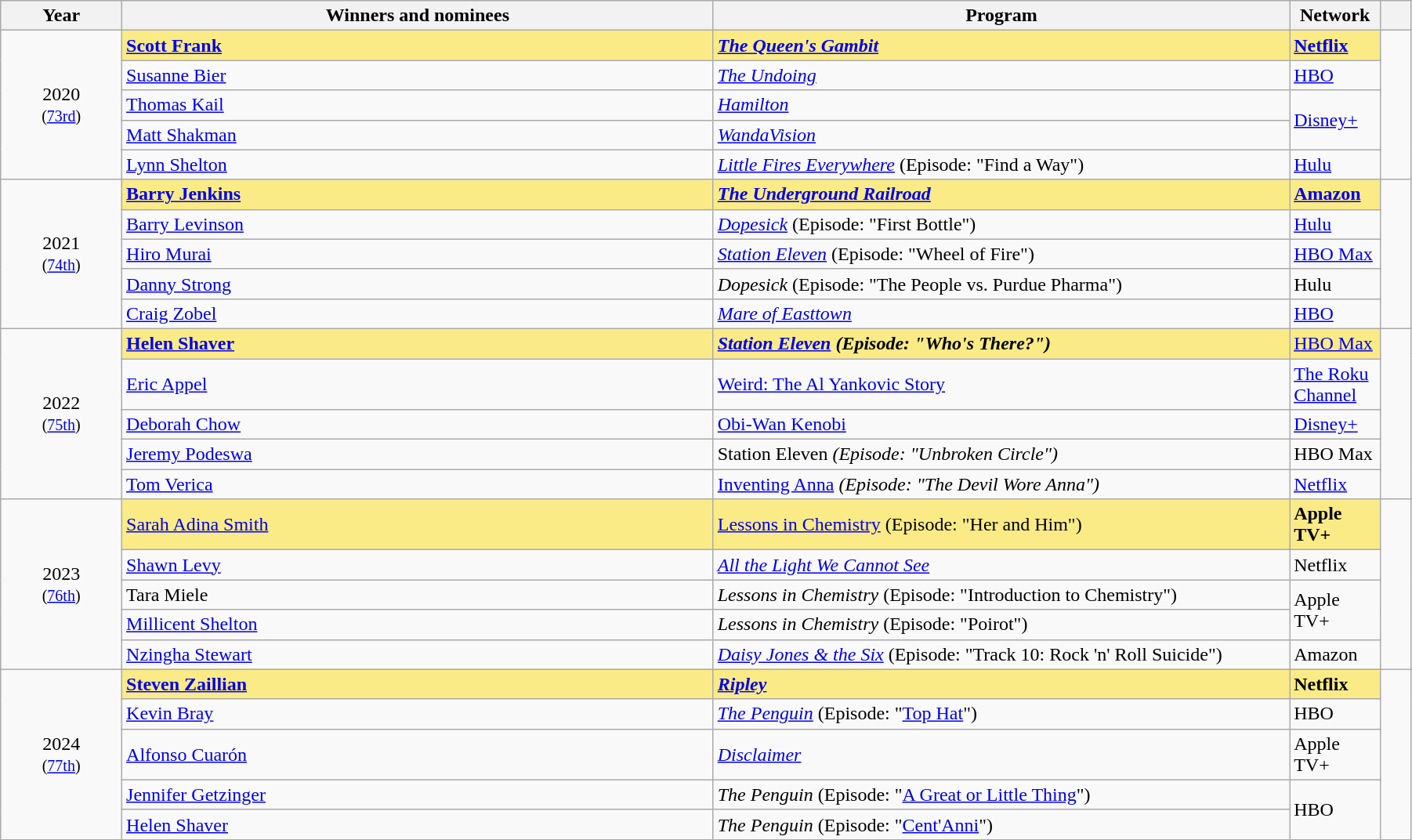<table class="wikitable" width="95%" cellpadding="5">
<tr>
<th width="8%">Year</th>
<th width="39%">Winners and nominees</th>
<th width="38%">Program</th>
<th width="6%">Network</th>
<th width="2%"></th>
</tr>
<tr>
<td rowspan="5" style="text-align:center;">2020<br><small>(<a href='#'>73rd</a>)</small></td>
<td style="background:#FAEB86;"><strong><a href='#'>Scott Frank</a></strong></td>
<td style="background:#FAEB86;"><strong><em><a href='#'>The Queen's Gambit</a></em></strong></td>
<td style="background:#FAEB86;"><strong><a href='#'>Netflix</a></strong></td>
<td rowspan="5" style="text-align:center;"></td>
</tr>
<tr>
<td><a href='#'>Susanne Bier</a></td>
<td><em><a href='#'>The Undoing</a></em></td>
<td><a href='#'>HBO</a></td>
</tr>
<tr>
<td><a href='#'>Thomas Kail</a></td>
<td><em><a href='#'>Hamilton</a></em></td>
<td rowspan="2"><a href='#'>Disney+</a></td>
</tr>
<tr>
<td><a href='#'>Matt Shakman</a></td>
<td><em><a href='#'>WandaVision</a></em></td>
</tr>
<tr>
<td><a href='#'>Lynn Shelton</a></td>
<td><em><a href='#'>Little Fires Everywhere</a></em> (Episode: "Find a Way")</td>
<td><a href='#'>Hulu</a></td>
</tr>
<tr>
<td rowspan="5" style="text-align:center;">2021<br><small>(<a href='#'>74th</a>)</small></td>
<td style="background:#FAEB86;"><strong><a href='#'>Barry Jenkins</a></strong></td>
<td style="background:#FAEB86;"><strong><em><a href='#'>The Underground Railroad</a></em></strong></td>
<td style="background:#FAEB86;"><strong><a href='#'>Amazon</a></strong></td>
<td rowspan="5" style="text-align:center;"></td>
</tr>
<tr>
<td><a href='#'>Barry Levinson</a></td>
<td><em><a href='#'>Dopesick</a></em> (Episode: "First Bottle")</td>
<td><a href='#'>Hulu</a></td>
</tr>
<tr>
<td><a href='#'>Hiro Murai</a></td>
<td><em><a href='#'>Station Eleven</a></em> (Episode: "Wheel of Fire")</td>
<td><a href='#'>HBO Max</a></td>
</tr>
<tr>
<td><a href='#'>Danny Strong</a></td>
<td><em>Dopesick</em>  (Episode: "The People vs. Purdue Pharma")</td>
<td>Hulu</td>
</tr>
<tr>
<td><a href='#'>Craig Zobel</a></td>
<td><em><a href='#'>Mare of Easttown</a></em></td>
<td><a href='#'>HBO</a></td>
</tr>
<tr>
<td rowspan="5" style="text-align:center;">2022<br><small>(<a href='#'>75th</a>)</small></td>
<td style="background:#FAEB86;"><strong><a href='#'>Helen Shaver</a></strong></td>
<td style="background:#FAEB86;"><strong><em><a href='#'>Station Eleven</a><em> (Episode: "Who's There?")<strong></td>
<td style="background:#FAEB86;"></strong><a href='#'>HBO Max</a><strong></td>
<td rowspan="5" style="text-align:center;"></td>
</tr>
<tr>
<td><a href='#'>Eric Appel</a></td>
<td></em><a href='#'>Weird: The Al Yankovic Story</a><em></td>
<td><a href='#'>The Roku Channel</a></td>
</tr>
<tr>
<td><a href='#'>Deborah Chow</a></td>
<td></em><a href='#'>Obi-Wan Kenobi</a><em></td>
<td><a href='#'>Disney+</a></td>
</tr>
<tr>
<td><a href='#'>Jeremy Podeswa</a></td>
<td></em>Station Eleven<em> (Episode: "Unbroken Circle")</td>
<td>HBO Max</td>
</tr>
<tr>
<td><a href='#'>Tom Verica</a></td>
<td></em><a href='#'>Inventing Anna</a><em>  (Episode: "The Devil Wore Anna")</td>
<td><a href='#'>Netflix</a></td>
</tr>
<tr>
<td rowspan="5" style="text-align:center;">2023<br><small>(<a href='#'>76th</a>)</small></td>
<td style="background:#FAEB86;"></strong><a href='#'>Sarah Adina Smith</a><strong></td>
<td style="background:#FAEB86;"></em></strong><a href='#'>Lessons in Chemistry</a></em> (Episode: "Her and Him")</strong></td>
<td style="background:#FAEB86;"><strong>Apple TV+</strong></td>
<td rowspan="5" style="text-align:center;"></td>
</tr>
<tr>
<td><a href='#'>Shawn Levy</a></td>
<td><em><a href='#'>All the Light We Cannot See</a></em></td>
<td>Netflix</td>
</tr>
<tr>
<td>Tara Miele</td>
<td><em>Lessons in Chemistry</em> (Episode: "Introduction to Chemistry")</td>
<td rowspan="2">Apple TV+</td>
</tr>
<tr>
<td><a href='#'>Millicent Shelton</a></td>
<td><em>Lessons in Chemistry</em> (Episode: "Poirot")</td>
</tr>
<tr>
<td><a href='#'>Nzingha Stewart</a></td>
<td><em><a href='#'>Daisy Jones & the Six</a></em> (Episode: "Track 10: Rock 'n' Roll Suicide")</td>
<td>Amazon</td>
</tr>
<tr>
<td rowspan="5" style="text-align:center;">2024<br><small>(<a href='#'>77th</a>)</small></td>
<td style="background:#FAEB86;"><strong><a href='#'>Steven Zaillian</a></strong></td>
<td style="background:#FAEB86;"><strong><em><a href='#'>Ripley</a></em></strong></td>
<td style="background:#FAEB86;"><strong>Netflix</strong></td>
<td rowspan="5" style="text-align:center;"></td>
</tr>
<tr>
<td><a href='#'>Kevin Bray</a></td>
<td><em><a href='#'>The Penguin</a></em> (Episode: "<a href='#'>Top Hat</a>")</td>
<td>HBO</td>
</tr>
<tr>
<td><a href='#'>Alfonso Cuarón</a></td>
<td><em><a href='#'>Disclaimer</a></em></td>
<td>Apple TV+</td>
</tr>
<tr>
<td><a href='#'>Jennifer Getzinger</a></td>
<td><em>The Penguin</em> (Episode: "<a href='#'>A Great or Little Thing</a>")</td>
<td rowspan="2">HBO</td>
</tr>
<tr>
<td><a href='#'>Helen Shaver</a></td>
<td><em>The Penguin</em> (Episode: "<a href='#'>Cent'Anni</a>")</td>
</tr>
</table>
